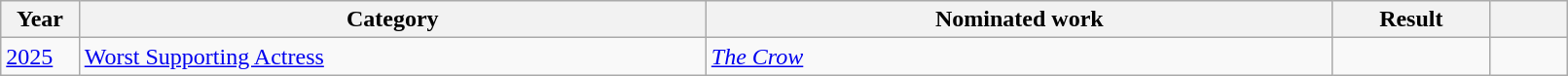<table class="wikitable" style="width:85%;">
<tr>
<th width=5%>Year</th>
<th style="width:40%;">Category</th>
<th style="width:40%;">Nominated work</th>
<th style="width:10%;">Result</th>
<th width=5%></th>
</tr>
<tr>
<td><a href='#'>2025</a></td>
<td><a href='#'>Worst Supporting Actress</a></td>
<td><em><a href='#'>The Crow</a></em></td>
<td></td>
<td></td>
</tr>
</table>
